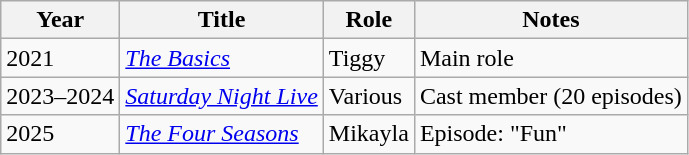<table class="wikitable sortable">
<tr>
<th>Year</th>
<th>Title</th>
<th>Role</th>
<th>Notes</th>
</tr>
<tr>
<td>2021</td>
<td><em><a href='#'>The Basics</a></em></td>
<td>Tiggy</td>
<td>Main role</td>
</tr>
<tr>
<td>2023–2024</td>
<td><em><a href='#'>Saturday Night Live</a></em></td>
<td>Various</td>
<td>Cast member (20 episodes)</td>
</tr>
<tr>
<td>2025</td>
<td><em><a href='#'>The Four Seasons</a></em></td>
<td>Mikayla</td>
<td>Episode: "Fun"</td>
</tr>
</table>
